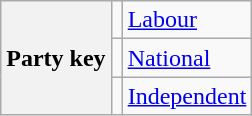<table class=wikitable>
<tr>
<th rowspan=3>Party key</th>
<td bgcolor=></td>
<td><a href='#'>Labour</a></td>
</tr>
<tr>
<td bgcolor=></td>
<td><a href='#'>National</a></td>
</tr>
<tr>
<td bgcolor=></td>
<td><a href='#'>Independent</a></td>
</tr>
</table>
